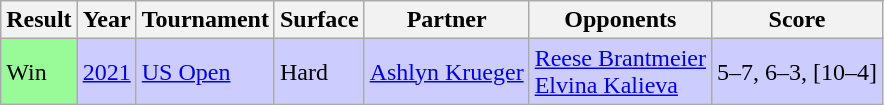<table class="sortable wikitable">
<tr>
<th>Result</th>
<th>Year</th>
<th>Tournament</th>
<th>Surface</th>
<th>Partner</th>
<th>Opponents</th>
<th>Score</th>
</tr>
<tr style="background:#ccf;">
<td bgcolor="98FB98">Win</td>
<td><a href='#'>2021</a></td>
<td><a href='#'>US Open</a></td>
<td>Hard</td>
<td> <a href='#'>Ashlyn Krueger</a></td>
<td> <a href='#'>Reese Brantmeier</a> <br>  <a href='#'>Elvina Kalieva</a></td>
<td>5–7, 6–3, [10–4]</td>
</tr>
</table>
